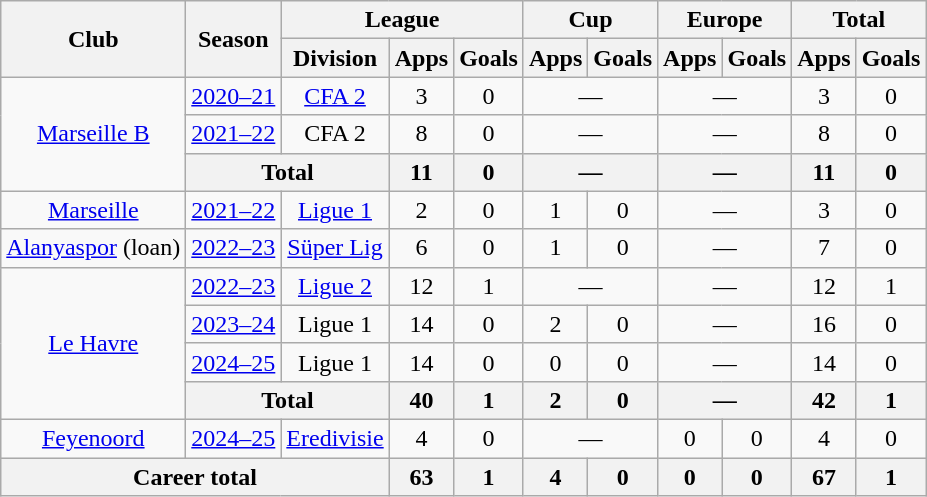<table class="wikitable" style="text-align:center">
<tr>
<th rowspan="2">Club</th>
<th rowspan="2">Season</th>
<th colspan="3">League</th>
<th colspan="2">Cup</th>
<th colspan="2">Europe</th>
<th colspan="2">Total</th>
</tr>
<tr>
<th>Division</th>
<th>Apps</th>
<th>Goals</th>
<th>Apps</th>
<th>Goals</th>
<th>Apps</th>
<th>Goals</th>
<th>Apps</th>
<th>Goals</th>
</tr>
<tr>
<td rowspan="3"><a href='#'>Marseille B</a></td>
<td><a href='#'>2020–21</a></td>
<td><a href='#'>CFA 2</a></td>
<td>3</td>
<td>0</td>
<td colspan="2">—</td>
<td colspan="2">—</td>
<td>3</td>
<td>0</td>
</tr>
<tr>
<td><a href='#'>2021–22</a></td>
<td>CFA 2</td>
<td>8</td>
<td>0</td>
<td colspan="2">—</td>
<td colspan="2">—</td>
<td>8</td>
<td>0</td>
</tr>
<tr>
<th colspan="2">Total</th>
<th>11</th>
<th>0</th>
<th colspan="2">—</th>
<th colspan="2">—</th>
<th>11</th>
<th>0</th>
</tr>
<tr>
<td><a href='#'>Marseille</a></td>
<td><a href='#'>2021–22</a></td>
<td><a href='#'>Ligue 1</a></td>
<td>2</td>
<td>0</td>
<td>1</td>
<td>0</td>
<td colspan="2">—</td>
<td>3</td>
<td>0</td>
</tr>
<tr>
<td><a href='#'>Alanyaspor</a> (loan)</td>
<td><a href='#'>2022–23</a></td>
<td><a href='#'>Süper Lig</a></td>
<td>6</td>
<td>0</td>
<td>1</td>
<td>0</td>
<td colspan="2">—</td>
<td>7</td>
<td>0</td>
</tr>
<tr>
<td rowspan="4"><a href='#'>Le Havre</a></td>
<td><a href='#'>2022–23</a></td>
<td><a href='#'>Ligue 2</a></td>
<td>12</td>
<td>1</td>
<td colspan="2">—</td>
<td colspan="2">—</td>
<td>12</td>
<td>1</td>
</tr>
<tr>
<td><a href='#'>2023–24</a></td>
<td>Ligue 1</td>
<td>14</td>
<td>0</td>
<td>2</td>
<td>0</td>
<td colspan="2">—</td>
<td>16</td>
<td>0</td>
</tr>
<tr>
<td><a href='#'>2024–25</a></td>
<td>Ligue 1</td>
<td>14</td>
<td>0</td>
<td>0</td>
<td>0</td>
<td colspan="2">—</td>
<td>14</td>
<td>0</td>
</tr>
<tr>
<th colspan="2">Total</th>
<th>40</th>
<th>1</th>
<th>2</th>
<th>0</th>
<th colspan="2">—</th>
<th>42</th>
<th>1</th>
</tr>
<tr>
<td><a href='#'>Feyenoord</a></td>
<td><a href='#'>2024–25</a></td>
<td><a href='#'>Eredivisie</a></td>
<td>4</td>
<td>0</td>
<td colspan="2">—</td>
<td>0</td>
<td>0</td>
<td>4</td>
<td>0</td>
</tr>
<tr>
<th colspan="3">Career total</th>
<th>63</th>
<th>1</th>
<th>4</th>
<th>0</th>
<th>0</th>
<th>0</th>
<th>67</th>
<th>1</th>
</tr>
</table>
